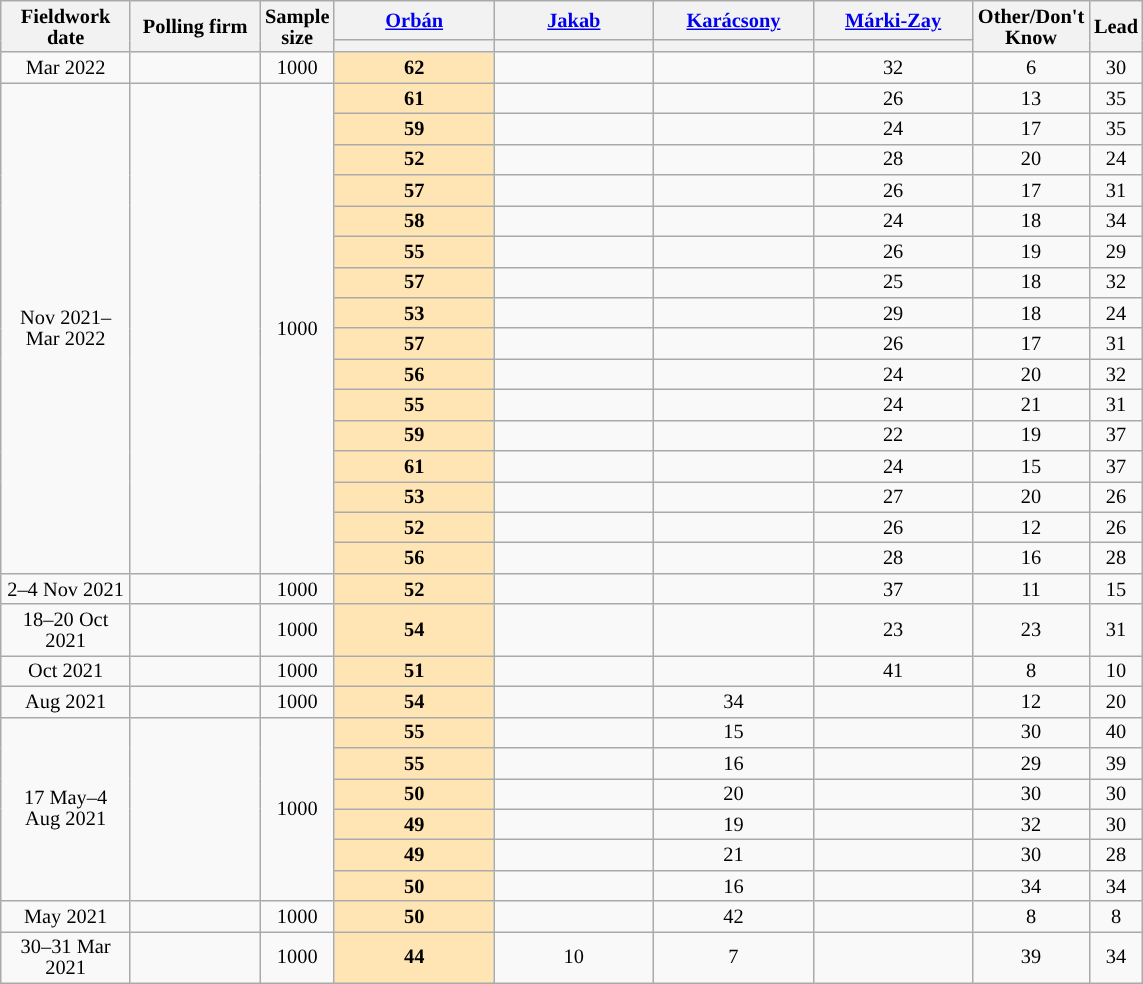<table class="wikitable collapsible sortable" style="text-align:center;font-size:85%;line-height:14px">
<tr>
<th style="width:80px;" rowspan="2">Fieldwork date</th>
<th style="width:80px;" rowspan="2">Polling firm</th>
<th style="width:20px;" rowspan="2">Sample size</th>
<th style="width:100px;" class="unsortable"><a href='#'>Orbán</a></th>
<th style="width:100px;" class="unsortable"><a href='#'>Jakab</a></th>
<th style="width:100px;" class="unsortable"><a href='#'>Karácsony</a></th>
<th style="width:100px;" class="unsortable"><a href='#'>Márki-Zay</a></th>
<th style="width:20px;" rowspan="2" class="unsortable">Other/Don't Know</th>
<th class="unsortable" style="width:20px;" rowspan="2">Lead</th>
</tr>
<tr>
<th class="unsortable" style="color:inherit;background:"></th>
<th class="unsortable" style="color:inherit;background:"></th>
<th class="unsortable" style="color:inherit;background:"></th>
<th class="unsortable" style="color:inherit;background:"></th>
</tr>
<tr>
<td>Mar 2022</td>
<td></td>
<td>1000</td>
<td style="background:#FFE5B4"><strong>62</strong></td>
<td></td>
<td></td>
<td>32</td>
<td>6</td>
<td style="background:">30</td>
</tr>
<tr>
<td rowspan="16">Nov 2021–Mar 2022</td>
<td rowspan="16"></td>
<td rowspan="16">1000</td>
<td style="background:#FFE5B4"><strong>61</strong></td>
<td></td>
<td></td>
<td>26</td>
<td>13</td>
<td style="background:">35</td>
</tr>
<tr>
<td style="background:#FFE5B4"><strong>59</strong></td>
<td></td>
<td></td>
<td>24</td>
<td>17</td>
<td style="background:">35</td>
</tr>
<tr>
<td style="background:#FFE5B4"><strong>52</strong></td>
<td></td>
<td></td>
<td>28</td>
<td>20</td>
<td style="background:">24</td>
</tr>
<tr>
<td style="background:#FFE5B4"><strong>57</strong></td>
<td></td>
<td></td>
<td>26</td>
<td>17</td>
<td style="background:">31</td>
</tr>
<tr>
<td style="background:#FFE5B4"><strong>58</strong></td>
<td></td>
<td></td>
<td>24</td>
<td>18</td>
<td style="background:">34</td>
</tr>
<tr>
<td style="background:#FFE5B4"><strong>55</strong></td>
<td></td>
<td></td>
<td>26</td>
<td>19</td>
<td style="background:">29</td>
</tr>
<tr>
<td style="background:#FFE5B4"><strong>57</strong></td>
<td></td>
<td></td>
<td>25</td>
<td>18</td>
<td style="background:">32</td>
</tr>
<tr>
<td style="background:#FFE5B4"><strong>53</strong></td>
<td></td>
<td></td>
<td>29</td>
<td>18</td>
<td style="background:">24</td>
</tr>
<tr>
<td style="background:#FFE5B4"><strong>57</strong></td>
<td></td>
<td></td>
<td>26</td>
<td>17</td>
<td style="background:">31</td>
</tr>
<tr>
<td style="background:#FFE5B4"><strong>56</strong></td>
<td></td>
<td></td>
<td>24</td>
<td>20</td>
<td style="background:">32</td>
</tr>
<tr>
<td style="background:#FFE5B4"><strong>55</strong></td>
<td></td>
<td></td>
<td>24</td>
<td>21</td>
<td style="background:">31</td>
</tr>
<tr>
<td style="background:#FFE5B4"><strong>59</strong></td>
<td></td>
<td></td>
<td>22</td>
<td>19</td>
<td style="background:">37</td>
</tr>
<tr>
<td style="background:#FFE5B4"><strong>61</strong></td>
<td></td>
<td></td>
<td>24</td>
<td>15</td>
<td style="background:">37</td>
</tr>
<tr>
<td style="background:#FFE5B4"><strong>53</strong></td>
<td></td>
<td></td>
<td>27</td>
<td>20</td>
<td style="background:">26</td>
</tr>
<tr>
<td style="background:#FFE5B4"><strong>52</strong></td>
<td></td>
<td></td>
<td>26</td>
<td>12</td>
<td style="background:">26</td>
</tr>
<tr>
<td style="background:#FFE5B4"><strong>56</strong></td>
<td></td>
<td></td>
<td>28</td>
<td>16</td>
<td style="background:">28</td>
</tr>
<tr>
<td>2–4 Nov 2021</td>
<td></td>
<td>1000</td>
<td style="background:#FFE5B4"><strong>52</strong></td>
<td></td>
<td></td>
<td>37</td>
<td>11</td>
<td style="background:">15</td>
</tr>
<tr>
<td>18–20 Oct 2021</td>
<td></td>
<td>1000</td>
<td style="background:#FFE5B4"><strong>54</strong></td>
<td></td>
<td></td>
<td>23</td>
<td>23</td>
<td style="background:">31</td>
</tr>
<tr>
<td>Oct 2021</td>
<td></td>
<td>1000</td>
<td style="background:#FFE5B4"><strong>51</strong></td>
<td></td>
<td></td>
<td>41</td>
<td>8</td>
<td style="background:">10</td>
</tr>
<tr>
<td>Aug 2021</td>
<td></td>
<td>1000</td>
<td style="background:#FFE5B4"><strong>54</strong></td>
<td></td>
<td>34</td>
<td></td>
<td>12</td>
<td style="background:">20</td>
</tr>
<tr>
<td rowspan="6">17 May–4 Aug 2021</td>
<td rowspan="6"></td>
<td rowspan="6">1000</td>
<td style="background:#FFE5B4"><strong>55</strong></td>
<td></td>
<td>15</td>
<td></td>
<td>30</td>
<td style="background:">40</td>
</tr>
<tr>
<td style="background:#FFE5B4"><strong>55</strong></td>
<td></td>
<td>16</td>
<td></td>
<td>29</td>
<td style="background:">39</td>
</tr>
<tr>
<td style="background:#FFE5B4"><strong>50</strong></td>
<td></td>
<td>20</td>
<td></td>
<td>30</td>
<td style="background:">30</td>
</tr>
<tr>
<td style="background:#FFE5B4"><strong>49</strong></td>
<td></td>
<td>19</td>
<td></td>
<td>32</td>
<td style="background:">30</td>
</tr>
<tr>
<td style="background:#FFE5B4"><strong>49</strong></td>
<td></td>
<td>21</td>
<td></td>
<td>30</td>
<td style="background:">28</td>
</tr>
<tr>
<td style="background:#FFE5B4"><strong>50</strong></td>
<td></td>
<td>16</td>
<td></td>
<td>34</td>
<td style="background:">34</td>
</tr>
<tr>
<td>May 2021</td>
<td></td>
<td>1000</td>
<td style="background:#FFE5B4"><strong>50</strong></td>
<td></td>
<td>42</td>
<td></td>
<td>8</td>
<td style="background:">8</td>
</tr>
<tr>
<td>30–31 Mar 2021</td>
<td></td>
<td>1000</td>
<td style="background:#FFE5B4"><strong>44</strong></td>
<td>10</td>
<td>7</td>
<td></td>
<td>39</td>
<td style="background:">34</td>
</tr>
</table>
